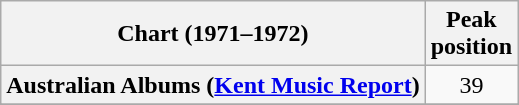<table class="wikitable sortable plainrowheaders" style="text-align:center">
<tr>
<th scope="col">Chart (1971–1972)</th>
<th scope="col">Peak<br> position</th>
</tr>
<tr>
<th scope="row">Australian Albums (<a href='#'>Kent Music Report</a>)</th>
<td align="center">39</td>
</tr>
<tr>
</tr>
<tr>
</tr>
<tr>
</tr>
<tr>
</tr>
</table>
